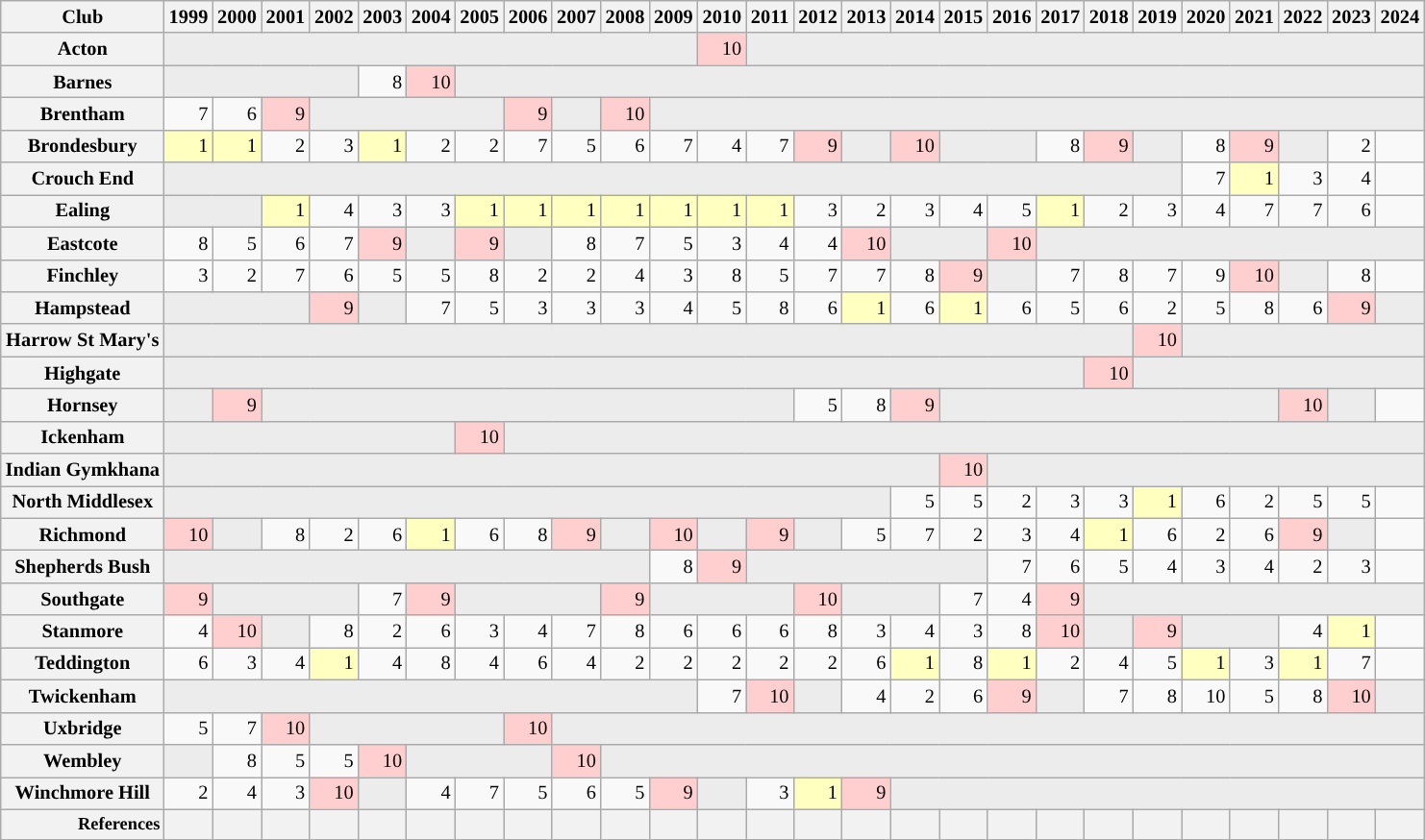<table class="wikitable plainrowheaders" style="font-size:85%; text-align: right;">
<tr>
<th scope="col">Club</th>
<th scope="col">1999</th>
<th scope="col">2000</th>
<th scope="col">2001</th>
<th scope="col">2002</th>
<th scope="col">2003</th>
<th scope="col">2004</th>
<th scope="col">2005</th>
<th scope="col">2006</th>
<th scope="col">2007</th>
<th scope="col">2008</th>
<th scope="col">2009</th>
<th scope="col">2010</th>
<th scope="col">2011</th>
<th scope="col">2012</th>
<th scope="col">2013</th>
<th scope="col">2014</th>
<th scope="col">2015</th>
<th scope="col">2016</th>
<th scope="col">2017</th>
<th scope="col">2018</th>
<th scope="col">2019</th>
<th scope="col">2020</th>
<th scope="col">2021</th>
<th scope="col">2022</th>
<th scope="col">2023</th>
<th scope="col">2024</th>
</tr>
<tr>
<th scope="row">Acton</th>
<td bgcolor="#ececec" colspan="11"></td>
<td bgcolor="#ffcfcf">10</td>
<td bgcolor="#ececec" colspan="14"></td>
</tr>
<tr>
<th scope="row">Barnes</th>
<td bgcolor="#ececec" colspan="4"></td>
<td>8</td>
<td bgcolor="#ffcfcf">10</td>
<td bgcolor="#ececec" colspan="20"></td>
</tr>
<tr>
<th scope="row">Brentham</th>
<td>7</td>
<td>6</td>
<td bgcolor="#ffcfcf">9</td>
<td bgcolor="#ececec" colspan="4"></td>
<td bgcolor="#ffcfcf">9</td>
<td bgcolor="#ececec"></td>
<td bgcolor="#ffcfcf">10</td>
<td bgcolor="#ececec" colspan="16"></td>
</tr>
<tr>
<th scope="row">Brondesbury</th>
<td bgcolor="#ffffbf">1</td>
<td bgcolor="#ffffbf">1</td>
<td>2</td>
<td>3</td>
<td bgcolor="#ffffbf">1</td>
<td>2</td>
<td>2</td>
<td>7</td>
<td>5</td>
<td>6</td>
<td>7</td>
<td>4</td>
<td>7</td>
<td bgcolor="#ffcfcf">9</td>
<td bgcolor="#ececec"></td>
<td bgcolor="#ffcfcf">10</td>
<td bgcolor="#ececec" colspan="2"></td>
<td>8</td>
<td bgcolor="#ffcfcf">9</td>
<td bgcolor="#ececec"></td>
<td>8</td>
<td bgcolor="#ffcfcf">9</td>
<td bgcolor="#ececec" colspan="1"></td>
<td>2</td>
<td></td>
</tr>
<tr>
<th scope="row">Crouch End</th>
<td bgcolor="#ececec" colspan="21"></td>
<td>7</td>
<td bgcolor="#ffffbf">1</td>
<td>3</td>
<td>4</td>
<td></td>
</tr>
<tr>
<th scope="row">Ealing</th>
<td bgcolor="#ececec" colspan="2"></td>
<td bgcolor="#ffffbf">1</td>
<td>4</td>
<td>3</td>
<td>3</td>
<td bgcolor="#ffffbf">1</td>
<td bgcolor="#ffffbf">1</td>
<td bgcolor="#ffffbf">1</td>
<td bgcolor="#ffffbf">1</td>
<td bgcolor="#ffffbf">1</td>
<td bgcolor="#ffffbf">1</td>
<td bgcolor="#ffffbf">1</td>
<td>3</td>
<td>2</td>
<td>3</td>
<td>4</td>
<td>5</td>
<td bgcolor="#ffffbf">1</td>
<td>2</td>
<td>3</td>
<td>4</td>
<td>7</td>
<td>7</td>
<td>6</td>
<td></td>
</tr>
<tr>
<th scope="row">Eastcote</th>
<td>8</td>
<td>5</td>
<td>6</td>
<td>7</td>
<td bgcolor="#ffcfcf">9</td>
<td bgcolor="#ececec"></td>
<td bgcolor="#ffcfcf">9</td>
<td bgcolor="#ececec"></td>
<td>8</td>
<td>7</td>
<td>5</td>
<td>3</td>
<td>4</td>
<td>4</td>
<td bgcolor="#ffcfcf">10</td>
<td bgcolor="#ececec" colspan="2"></td>
<td bgcolor="#ffcfcf">10</td>
<td bgcolor="#ececec" colspan="8"></td>
</tr>
<tr>
<th scope="row">Finchley</th>
<td>3</td>
<td>2</td>
<td>7</td>
<td>6</td>
<td>5</td>
<td>5</td>
<td>8</td>
<td>2</td>
<td>2</td>
<td>4</td>
<td>3</td>
<td>8</td>
<td>5</td>
<td>7</td>
<td>7</td>
<td>8</td>
<td bgcolor="#ffcfcf">9</td>
<td bgcolor="#ececec"></td>
<td>7</td>
<td>8</td>
<td>7</td>
<td>9</td>
<td bgcolor="#ffcfcf">10</td>
<td bgcolor="#ececec" colspan="1"></td>
<td>8</td>
<td></td>
</tr>
<tr>
<th scope="row">Hampstead</th>
<td bgcolor="#ececec" colspan="3"></td>
<td bgcolor="#ffcfcf">9</td>
<td bgcolor="#ececec"></td>
<td>7</td>
<td>5</td>
<td>3</td>
<td>3</td>
<td>3</td>
<td>4</td>
<td>5</td>
<td>8</td>
<td>6</td>
<td bgcolor="#ffffbf">1</td>
<td>6</td>
<td bgcolor="#ffffbf">1</td>
<td>6</td>
<td>5</td>
<td>6</td>
<td>2</td>
<td>5</td>
<td>8</td>
<td>6</td>
<td bgcolor="#ffcfcf">9</td>
<td bgcolor="#ececec"></td>
</tr>
<tr>
<th scope="row">Harrow St Mary's</th>
<td bgcolor="#ececec" colspan="20"></td>
<td bgcolor="#ffcfcf">10</td>
<td bgcolor="#ececec" colspan="5"></td>
</tr>
<tr>
<th scope="row">Highgate</th>
<td bgcolor="#ececec" colspan="19"></td>
<td bgcolor="#ffcfcf">10</td>
<td bgcolor="#ececec" colspan="6"></td>
</tr>
<tr>
<th scope="row">Hornsey</th>
<td bgcolor="#ececec"></td>
<td bgcolor="#ffcfcf">9</td>
<td bgcolor="#ececec" colspan="11"></td>
<td>5</td>
<td>8</td>
<td bgcolor="#ffcfcf">9</td>
<td bgcolor="#ececec" colspan="7"></td>
<td bgcolor="#ffcfcf">10</td>
<td bgcolor="#ececec" colspan="1"></td>
<td></td>
</tr>
<tr>
<th scope="row">Ickenham</th>
<td bgcolor="#ececec" colspan="6"></td>
<td bgcolor="#ffcfcf">10</td>
<td bgcolor="#ececec" colspan="19"></td>
</tr>
<tr>
<th scope="row">Indian Gymkhana</th>
<td bgcolor="#ececec" colspan="16"></td>
<td bgcolor="#ffcfcf">10</td>
<td bgcolor="#ececec" colspan="9"></td>
</tr>
<tr>
<th scope="row">North Middlesex</th>
<td bgcolor="#ececec" colspan="15"></td>
<td>5</td>
<td>5</td>
<td>2</td>
<td>3</td>
<td>3</td>
<td bgcolor="#ffffbf">1</td>
<td>6</td>
<td>2</td>
<td>5</td>
<td>5</td>
<td></td>
</tr>
<tr>
<th scope="row">Richmond</th>
<td bgcolor="#ffcfcf">10</td>
<td bgcolor="#ececec"></td>
<td>8</td>
<td>2</td>
<td>6</td>
<td bgcolor="#ffffbf">1</td>
<td>6</td>
<td>8</td>
<td bgcolor="#ffcfcf">9</td>
<td bgcolor="#ececec"></td>
<td bgcolor="#ffcfcf">10</td>
<td bgcolor="#ececec"></td>
<td bgcolor="#ffcfcf">9</td>
<td bgcolor="#ececec"></td>
<td>5</td>
<td>7</td>
<td>2</td>
<td>3</td>
<td>4</td>
<td bgcolor="#ffffbf">1</td>
<td>6</td>
<td>2</td>
<td>6</td>
<td bgcolor="#ffcfcf">9</td>
<td bgcolor="#ececec" colspan="1"></td>
<td></td>
</tr>
<tr>
<th scope="row">Shepherds Bush</th>
<td bgcolor="#ececec" colspan="10"></td>
<td>8</td>
<td bgcolor="#ffcfcf" style="text-align: right;">9</td>
<td bgcolor="#ececec" colspan="5"></td>
<td>7</td>
<td>6</td>
<td>5</td>
<td>4</td>
<td>3</td>
<td>4</td>
<td>2</td>
<td>3</td>
<td></td>
</tr>
<tr>
<th scope="row">Southgate</th>
<td bgcolor="#ffcfcf">9</td>
<td bgcolor="#ececec" colspan="3"></td>
<td>7</td>
<td bgcolor="#ffcfcf">9</td>
<td bgcolor="#ececec" colspan="3"></td>
<td bgcolor="#ffcfcf">9</td>
<td bgcolor="#ececec" colspan="3"></td>
<td bgcolor="#ffcfcf">10</td>
<td bgcolor="#ececec" colspan="2"></td>
<td>7</td>
<td>4</td>
<td bgcolor="#ffcfcf">9</td>
<td bgcolor="#ececec" colspan="7"></td>
</tr>
<tr>
<th scope="row">Stanmore</th>
<td>4</td>
<td bgcolor="#ffcfcf">10</td>
<td bgcolor="#ececec"></td>
<td>8</td>
<td>2</td>
<td>6</td>
<td>3</td>
<td>4</td>
<td>7</td>
<td>8</td>
<td>6</td>
<td>6</td>
<td>6</td>
<td>8</td>
<td>3</td>
<td>4</td>
<td>3</td>
<td>8</td>
<td bgcolor="#ffcfcf">10</td>
<td bgcolor="#ececec"></td>
<td bgcolor="#ffcfcf">9</td>
<td bgcolor="#ececec" colspan="2"></td>
<td>4</td>
<td bgcolor="#ffffbf">1</td>
<td></td>
</tr>
<tr>
<th scope="row">Teddington</th>
<td>6</td>
<td>3</td>
<td>4</td>
<td bgcolor="#ffffbf">1</td>
<td>4</td>
<td>8</td>
<td>4</td>
<td>6</td>
<td>4</td>
<td>2</td>
<td>2</td>
<td>2</td>
<td>2</td>
<td>2</td>
<td>6</td>
<td bgcolor="#ffffbf">1</td>
<td>8</td>
<td bgcolor="#ffffbf">1</td>
<td>2</td>
<td>4</td>
<td>5</td>
<td bgcolor="#ffffbf">1</td>
<td>3</td>
<td bgcolor="#ffffbf">1</td>
<td>7</td>
<td></td>
</tr>
<tr>
<th scope="row">Twickenham</th>
<td bgcolor="#ececec" colspan="11"></td>
<td>7</td>
<td bgcolor="#ffcfcf">10</td>
<td bgcolor="#ececec"></td>
<td>4</td>
<td>2</td>
<td>6</td>
<td bgcolor="#ffcfcf">9</td>
<td bgcolor="#ececec"></td>
<td>7</td>
<td>8</td>
<td>10</td>
<td>5</td>
<td>8</td>
<td bgcolor="#ffcfcf">10</td>
<td bgcolor="#ececec"></td>
</tr>
<tr>
<th scope="row">Uxbridge</th>
<td>5</td>
<td>7</td>
<td bgcolor="#ffcfcf">10</td>
<td bgcolor="#ececec" colspan="4"></td>
<td bgcolor="#ffcfcf">10</td>
<td bgcolor="#ececec" colspan="18"></td>
</tr>
<tr>
<th scope="row">Wembley</th>
<td bgcolor="#ececec"></td>
<td>8</td>
<td>5</td>
<td>5</td>
<td bgcolor="#ffcfcf">10</td>
<td bgcolor="#ececec" colspan="3"></td>
<td bgcolor="#ffcfcf">10</td>
<td bgcolor="#ececec" colspan="17"></td>
</tr>
<tr>
<th scope="row">Winchmore Hill</th>
<td>2</td>
<td>4</td>
<td>3</td>
<td bgcolor="#ffcfcf">10</td>
<td bgcolor="#ececec"></td>
<td>4</td>
<td>7</td>
<td>5</td>
<td>6</td>
<td>5</td>
<td bgcolor="#ffcfcf">9</td>
<td bgcolor="#ececec"></td>
<td>3</td>
<td bgcolor="#ffffbf">1</td>
<td bgcolor="#ffcfcf">9</td>
<td bgcolor="#ececec" colspan="11"></td>
</tr>
<tr style="font-size:90%; text-align:center">
<th scope="row" style="text-align: right">References</th>
<th scope="col"></th>
<th scope="col"></th>
<th scope="col"></th>
<th scope="col"></th>
<th scope="col"></th>
<th scope="col"></th>
<th scope="col"></th>
<th scope="col"></th>
<th scope="col"></th>
<th scope="col"></th>
<th scope="col"></th>
<th scope="col"></th>
<th scope="col"></th>
<th scope="col"></th>
<th scope="col"></th>
<th scope="col"></th>
<th scope="col"></th>
<th scope="col"></th>
<th scope="col"></th>
<th scope="col"></th>
<th scope="col"></th>
<th scope="col"></th>
<th scope="col"></th>
<th scope="col"></th>
<th scope="col"></th>
<th scope="col"></th>
</tr>
</table>
